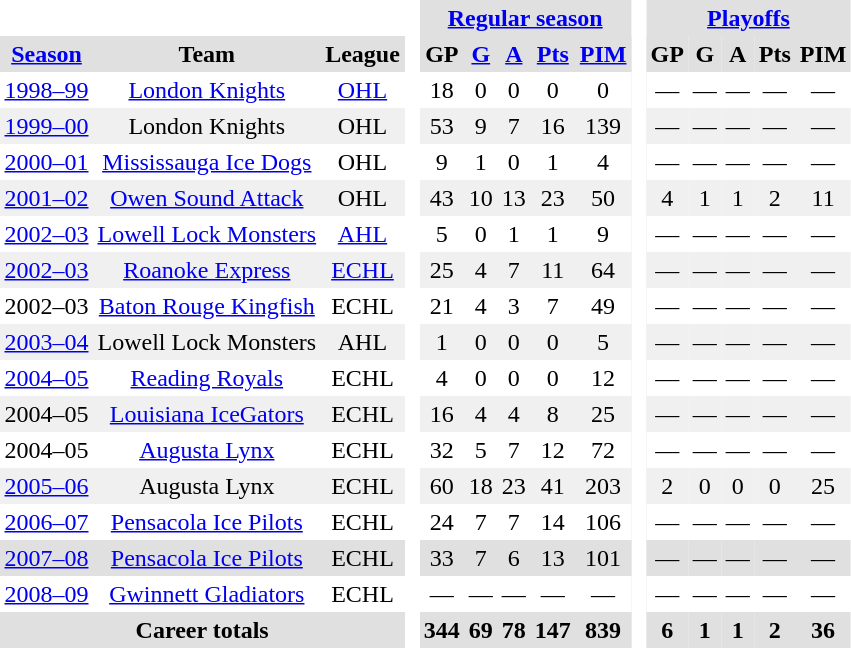<table BORDER="0" CELLPADDING="3" CELLSPACING="0" ID="Table3">
<tr ALIGN="center" bgcolor="#e0e0e0">
<th ALIGN="center" colspan="3" bgcolor="#ffffff"> </th>
<th ALIGN="center" rowspan="99" bgcolor="#ffffff"> </th>
<th ALIGN="center" colspan="5"><a href='#'>Regular season</a></th>
<th ALIGN="center" rowspan="99" bgcolor="#ffffff"> </th>
<th ALIGN="center" colspan="5"><a href='#'>Playoffs</a></th>
</tr>
<tr ALIGN="center" bgcolor="#e0e0e0">
<th><a href='#'>Season</a></th>
<th>Team</th>
<th>League</th>
<th>GP</th>
<th><a href='#'>G</a></th>
<th><a href='#'>A</a></th>
<th><a href='#'>Pts</a></th>
<th><a href='#'>PIM</a></th>
<th>GP</th>
<th>G</th>
<th>A</th>
<th>Pts</th>
<th>PIM</th>
</tr>
<tr ALIGN="center">
<td><a href='#'>1998–99</a></td>
<td><a href='#'>London Knights</a></td>
<td><a href='#'>OHL</a></td>
<td>18</td>
<td>0</td>
<td>0</td>
<td>0</td>
<td>0</td>
<td>—</td>
<td>—</td>
<td>—</td>
<td>—</td>
<td>—</td>
</tr>
<tr ALIGN="center" bgcolor="#f0f0f0">
<td><a href='#'>1999–00</a></td>
<td>London Knights</td>
<td>OHL</td>
<td>53</td>
<td>9</td>
<td>7</td>
<td>16</td>
<td>139</td>
<td>—</td>
<td>—</td>
<td>—</td>
<td>—</td>
<td>—</td>
</tr>
<tr ALIGN="center">
<td><a href='#'>2000–01</a></td>
<td><a href='#'>Mississauga Ice Dogs</a></td>
<td>OHL</td>
<td>9</td>
<td>1</td>
<td>0</td>
<td>1</td>
<td>4</td>
<td>—</td>
<td>—</td>
<td>—</td>
<td>—</td>
<td>—</td>
</tr>
<tr ALIGN="center" bgcolor="#f0f0f0">
<td><a href='#'>2001–02</a></td>
<td><a href='#'>Owen Sound Attack</a></td>
<td>OHL</td>
<td>43</td>
<td>10</td>
<td>13</td>
<td>23</td>
<td>50</td>
<td>4</td>
<td>1</td>
<td>1</td>
<td>2</td>
<td>11</td>
</tr>
<tr ALIGN="center">
<td><a href='#'>2002–03</a></td>
<td><a href='#'>Lowell Lock Monsters</a></td>
<td><a href='#'>AHL</a></td>
<td>5</td>
<td>0</td>
<td>1</td>
<td>1</td>
<td>9</td>
<td>—</td>
<td>—</td>
<td>—</td>
<td>—</td>
<td>—</td>
</tr>
<tr ALIGN="center" bgcolor="#f0f0f0">
<td><a href='#'>2002–03</a></td>
<td><a href='#'>Roanoke Express</a></td>
<td><a href='#'>ECHL</a></td>
<td>25</td>
<td>4</td>
<td>7</td>
<td>11</td>
<td>64</td>
<td>—</td>
<td>—</td>
<td>—</td>
<td>—</td>
<td>—</td>
</tr>
<tr ALIGN="center">
<td>2002–03</td>
<td><a href='#'>Baton Rouge Kingfish</a></td>
<td>ECHL</td>
<td>21</td>
<td>4</td>
<td>3</td>
<td>7</td>
<td>49</td>
<td>—</td>
<td>—</td>
<td>—</td>
<td>—</td>
<td>—</td>
</tr>
<tr ALIGN="center" bgcolor="#f0f0f0">
<td><a href='#'>2003–04</a></td>
<td>Lowell Lock Monsters</td>
<td>AHL</td>
<td>1</td>
<td>0</td>
<td>0</td>
<td>0</td>
<td>5</td>
<td>—</td>
<td>—</td>
<td>—</td>
<td>—</td>
<td>—</td>
</tr>
<tr ALIGN="center">
<td><a href='#'>2004–05</a></td>
<td><a href='#'>Reading Royals</a></td>
<td>ECHL</td>
<td>4</td>
<td>0</td>
<td>0</td>
<td>0</td>
<td>12</td>
<td>—</td>
<td>—</td>
<td>—</td>
<td>—</td>
<td>—</td>
</tr>
<tr ALIGN="center" bgcolor="#f0f0f0">
<td>2004–05</td>
<td><a href='#'>Louisiana IceGators</a></td>
<td>ECHL</td>
<td>16</td>
<td>4</td>
<td>4</td>
<td>8</td>
<td>25</td>
<td>—</td>
<td>—</td>
<td>—</td>
<td>—</td>
<td>—</td>
</tr>
<tr ALIGN="center">
<td>2004–05</td>
<td><a href='#'>Augusta Lynx</a></td>
<td>ECHL</td>
<td>32</td>
<td>5</td>
<td>7</td>
<td>12</td>
<td>72</td>
<td>—</td>
<td>—</td>
<td>—</td>
<td>—</td>
<td>—</td>
</tr>
<tr ALIGN="center" bgcolor="#f0f0f0">
<td><a href='#'>2005–06</a></td>
<td>Augusta Lynx</td>
<td>ECHL</td>
<td>60</td>
<td>18</td>
<td>23</td>
<td>41</td>
<td>203</td>
<td>2</td>
<td>0</td>
<td>0</td>
<td>0</td>
<td>25</td>
</tr>
<tr ALign="center">
<td><a href='#'>2006–07</a></td>
<td><a href='#'>Pensacola Ice Pilots</a></td>
<td>ECHL</td>
<td>24</td>
<td>7</td>
<td>7</td>
<td>14</td>
<td>106</td>
<td>—</td>
<td>—</td>
<td>—</td>
<td>—</td>
<td>—</td>
</tr>
<tr ALIGN="center" bgcolor="#e0e0e0">
<td><a href='#'>2007–08</a></td>
<td><a href='#'>Pensacola Ice Pilots</a></td>
<td>ECHL</td>
<td>33</td>
<td>7</td>
<td>6</td>
<td>13</td>
<td>101</td>
<td>—</td>
<td>—</td>
<td>—</td>
<td>—</td>
<td>—</td>
</tr>
<tr ALIGN="center">
<td><a href='#'>2008–09</a></td>
<td><a href='#'>Gwinnett Gladiators</a></td>
<td>ECHL</td>
<td>—</td>
<td>—</td>
<td>—</td>
<td>—</td>
<td>—</td>
<td>—</td>
<td>—</td>
<td>—</td>
<td>—</td>
<td>—</td>
</tr>
<tr ALIGN="center" bgcolor="#e0e0e0">
<th colspan="3">Career totals</th>
<th ALIGN="center">344</th>
<th ALIGN="center">69</th>
<th ALIGN="center">78</th>
<th ALIGN="center">147</th>
<th ALIGN="center">839</th>
<th ALIGN="center">6</th>
<th ALIGN="center">1</th>
<th ALIGN="center">1</th>
<th ALIGN="center">2</th>
<th ALIGN="center">36</th>
</tr>
</table>
